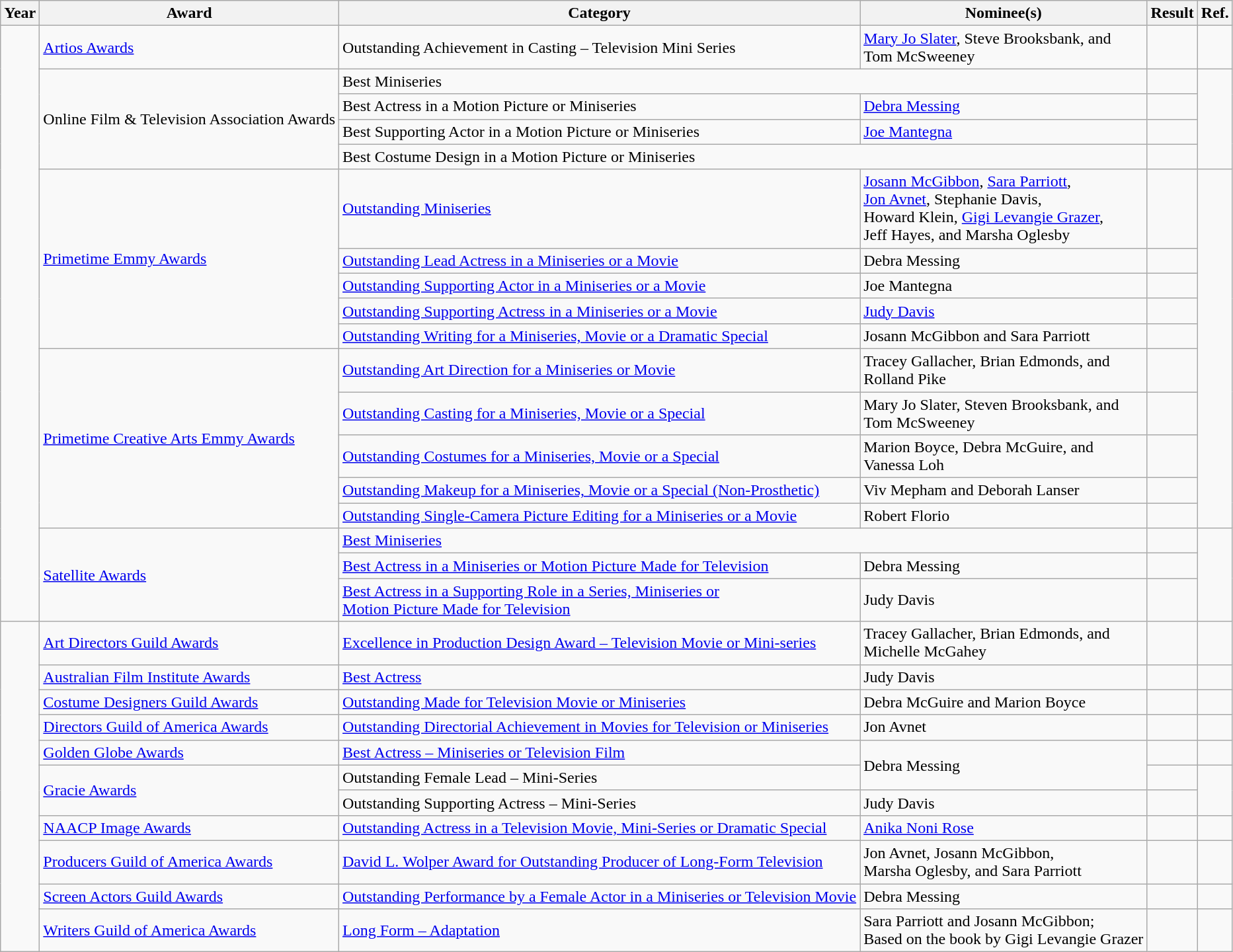<table class="wikitable sortable">
<tr>
<th>Year</th>
<th>Award</th>
<th>Category</th>
<th>Nominee(s)</th>
<th>Result</th>
<th>Ref.</th>
</tr>
<tr>
<td rowspan="18"></td>
<td><a href='#'>Artios Awards</a></td>
<td>Outstanding Achievement in Casting – Television Mini Series</td>
<td><a href='#'>Mary Jo Slater</a>, Steve Brooksbank, and <br> Tom McSweeney</td>
<td></td>
<td align="center"></td>
</tr>
<tr>
<td rowspan="4">Online Film & Television Association Awards</td>
<td colspan="2">Best Miniseries</td>
<td></td>
<td align="center" rowspan="4"></td>
</tr>
<tr>
<td>Best Actress in a Motion Picture or Miniseries</td>
<td><a href='#'>Debra Messing</a></td>
<td></td>
</tr>
<tr>
<td>Best Supporting Actor in a Motion Picture or Miniseries</td>
<td><a href='#'>Joe Mantegna</a></td>
<td></td>
</tr>
<tr>
<td colspan="2">Best Costume Design in a Motion Picture or Miniseries</td>
<td></td>
</tr>
<tr>
<td rowspan="5"><a href='#'>Primetime Emmy Awards</a></td>
<td><a href='#'>Outstanding Miniseries</a></td>
<td><a href='#'>Josann McGibbon</a>, <a href='#'>Sara Parriott</a>, <br> <a href='#'>Jon Avnet</a>, Stephanie Davis, <br> Howard Klein, <a href='#'>Gigi Levangie Grazer</a>, <br> Jeff Hayes, and Marsha Oglesby</td>
<td></td>
<td align="center" rowspan="10"></td>
</tr>
<tr>
<td><a href='#'>Outstanding Lead Actress in a Miniseries or a Movie</a></td>
<td>Debra Messing</td>
<td></td>
</tr>
<tr>
<td><a href='#'>Outstanding Supporting Actor in a Miniseries or a Movie</a></td>
<td>Joe Mantegna</td>
<td></td>
</tr>
<tr>
<td><a href='#'>Outstanding Supporting Actress in a Miniseries or a Movie</a></td>
<td><a href='#'>Judy Davis</a></td>
<td></td>
</tr>
<tr>
<td><a href='#'>Outstanding Writing for a Miniseries, Movie or a Dramatic Special</a></td>
<td>Josann McGibbon and Sara Parriott</td>
<td></td>
</tr>
<tr>
<td rowspan="5"><a href='#'>Primetime Creative Arts Emmy Awards</a></td>
<td><a href='#'>Outstanding Art Direction for a Miniseries or Movie</a></td>
<td>Tracey Gallacher, Brian Edmonds, and <br> Rolland Pike</td>
<td></td>
</tr>
<tr>
<td><a href='#'>Outstanding Casting for a Miniseries, Movie or a Special</a></td>
<td>Mary Jo Slater, Steven Brooksbank, and <br> Tom McSweeney</td>
<td></td>
</tr>
<tr>
<td><a href='#'>Outstanding Costumes for a Miniseries, Movie or a Special</a></td>
<td>Marion Boyce, Debra McGuire, and <br> Vanessa Loh </td>
<td></td>
</tr>
<tr>
<td><a href='#'>Outstanding Makeup for a Miniseries, Movie or a Special (Non-Prosthetic)</a></td>
<td>Viv Mepham and Deborah Lanser</td>
<td></td>
</tr>
<tr>
<td><a href='#'>Outstanding Single-Camera Picture Editing for a Miniseries or a Movie</a></td>
<td>Robert Florio </td>
<td></td>
</tr>
<tr>
<td rowspan="3"><a href='#'>Satellite Awards</a></td>
<td colspan="2"><a href='#'>Best Miniseries</a></td>
<td></td>
<td align="center" rowspan="3"></td>
</tr>
<tr>
<td><a href='#'>Best Actress in a Miniseries or Motion Picture Made for Television</a></td>
<td>Debra Messing</td>
<td></td>
</tr>
<tr>
<td><a href='#'>Best Actress in a Supporting Role in a Series, Miniseries or <br> Motion Picture Made for Television</a></td>
<td>Judy Davis</td>
<td></td>
</tr>
<tr>
<td rowspan="11"></td>
<td><a href='#'>Art Directors Guild Awards</a></td>
<td><a href='#'>Excellence in Production Design Award – Television Movie or Mini-series</a></td>
<td>Tracey Gallacher, Brian Edmonds, and <br> Michelle McGahey</td>
<td></td>
<td align="center"></td>
</tr>
<tr>
<td><a href='#'>Australian Film Institute Awards</a></td>
<td><a href='#'>Best Actress</a></td>
<td>Judy Davis</td>
<td></td>
<td align="center"></td>
</tr>
<tr>
<td><a href='#'>Costume Designers Guild Awards</a></td>
<td><a href='#'>Outstanding Made for Television Movie or Miniseries</a></td>
<td>Debra McGuire and Marion Boyce</td>
<td></td>
<td align="center"></td>
</tr>
<tr>
<td><a href='#'>Directors Guild of America Awards</a></td>
<td><a href='#'>Outstanding Directorial Achievement in Movies for Television or Miniseries</a></td>
<td>Jon Avnet</td>
<td></td>
<td align="center"></td>
</tr>
<tr>
<td><a href='#'>Golden Globe Awards</a></td>
<td><a href='#'>Best Actress – Miniseries or Television Film</a></td>
<td rowspan="2">Debra Messing</td>
<td></td>
<td align="center"></td>
</tr>
<tr>
<td rowspan="2"><a href='#'>Gracie Awards</a></td>
<td>Outstanding Female Lead – Mini-Series</td>
<td></td>
<td align="center" rowspan="2"></td>
</tr>
<tr>
<td>Outstanding Supporting Actress – Mini-Series</td>
<td>Judy Davis</td>
<td></td>
</tr>
<tr>
<td><a href='#'>NAACP Image Awards</a></td>
<td><a href='#'>Outstanding Actress in a Television Movie, Mini-Series or Dramatic Special</a></td>
<td><a href='#'>Anika Noni Rose</a></td>
<td></td>
<td align="center"></td>
</tr>
<tr>
<td><a href='#'>Producers Guild of America Awards</a></td>
<td><a href='#'>David L. Wolper Award for Outstanding Producer of Long-Form Television</a></td>
<td>Jon Avnet, Josann McGibbon, <br> Marsha Oglesby, and Sara Parriott</td>
<td></td>
<td align="center"></td>
</tr>
<tr>
<td><a href='#'>Screen Actors Guild Awards</a></td>
<td><a href='#'>Outstanding Performance by a Female Actor in a Miniseries or Television Movie</a></td>
<td>Debra Messing</td>
<td></td>
<td align="center"></td>
</tr>
<tr>
<td><a href='#'>Writers Guild of America Awards</a></td>
<td><a href='#'>Long Form – Adaptation</a></td>
<td>Sara Parriott and Josann McGibbon; <br> Based on the book by Gigi Levangie Grazer</td>
<td></td>
<td align="center"></td>
</tr>
</table>
